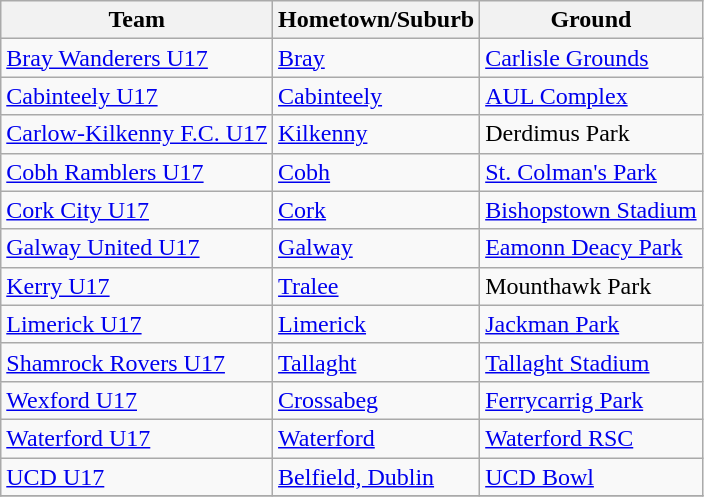<table class="wikitable sortable">
<tr>
<th>Team</th>
<th>Hometown/Suburb</th>
<th>Ground</th>
</tr>
<tr>
<td><a href='#'>Bray Wanderers U17</a></td>
<td><a href='#'>Bray</a></td>
<td><a href='#'>Carlisle Grounds</a></td>
</tr>
<tr>
<td><a href='#'>Cabinteely U17</a></td>
<td><a href='#'>Cabinteely</a></td>
<td><a href='#'>AUL Complex</a></td>
</tr>
<tr>
<td><a href='#'>Carlow-Kilkenny F.C. U17</a></td>
<td><a href='#'>Kilkenny</a></td>
<td>Derdimus Park</td>
</tr>
<tr>
<td><a href='#'>Cobh Ramblers U17</a></td>
<td><a href='#'>Cobh</a></td>
<td><a href='#'>St. Colman's Park</a></td>
</tr>
<tr>
<td><a href='#'>Cork City U17</a></td>
<td><a href='#'>Cork</a></td>
<td><a href='#'>Bishopstown Stadium</a></td>
</tr>
<tr>
<td><a href='#'>Galway United U17</a></td>
<td><a href='#'>Galway</a></td>
<td><a href='#'>Eamonn Deacy Park</a></td>
</tr>
<tr>
<td><a href='#'>Kerry U17</a></td>
<td><a href='#'>Tralee</a></td>
<td>Mounthawk Park</td>
</tr>
<tr>
<td><a href='#'>Limerick U17</a></td>
<td><a href='#'>Limerick</a></td>
<td><a href='#'>Jackman Park</a></td>
</tr>
<tr>
<td><a href='#'>Shamrock Rovers U17</a></td>
<td><a href='#'>Tallaght</a></td>
<td><a href='#'>Tallaght Stadium</a></td>
</tr>
<tr>
<td><a href='#'>Wexford U17</a></td>
<td><a href='#'>Crossabeg</a></td>
<td><a href='#'>Ferrycarrig Park</a></td>
</tr>
<tr>
<td><a href='#'>Waterford U17</a></td>
<td><a href='#'>Waterford</a></td>
<td><a href='#'>Waterford RSC</a></td>
</tr>
<tr>
<td><a href='#'>UCD U17</a></td>
<td><a href='#'>Belfield, Dublin</a></td>
<td><a href='#'>UCD Bowl</a></td>
</tr>
<tr>
</tr>
</table>
